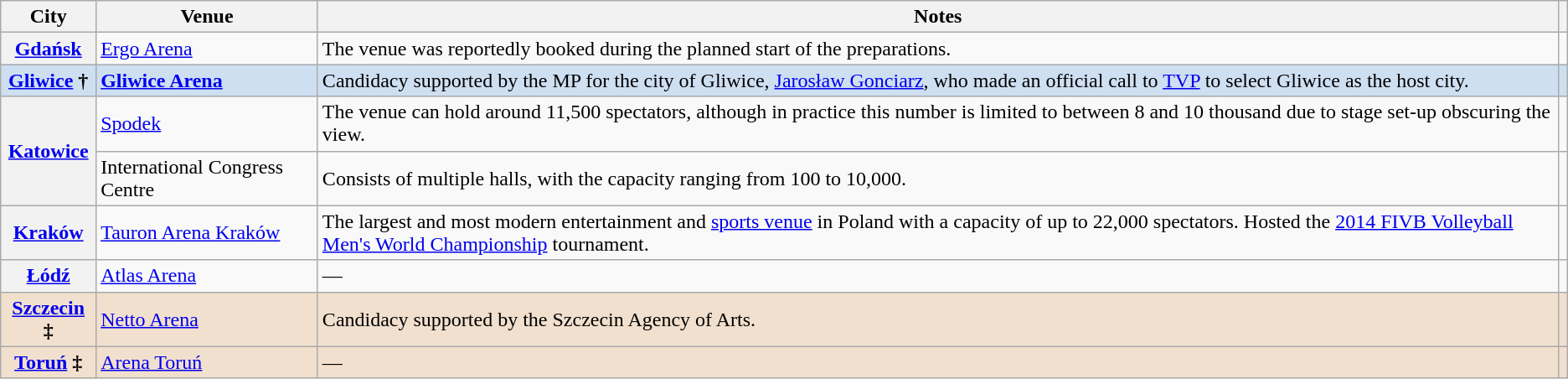<table class="wikitable sortable plainrowheaders" style="text-align: left;">
<tr>
<th scope="col">City</th>
<th scope="col">Venue</th>
<th>Notes</th>
<th></th>
</tr>
<tr>
<th scope="row"><a href='#'>Gdańsk</a></th>
<td><a href='#'>Ergo Arena</a></td>
<td>The venue was reportedly booked during the planned start of the preparations.</td>
<td></td>
</tr>
<tr style="background:#CEDFF2;">
<th scope="row" style="background:#CEDFF2;"><strong><a href='#'>Gliwice</a></strong> †</th>
<td><strong><a href='#'>Gliwice Arena</a></strong></td>
<td>Candidacy supported by the MP for the city of Gliwice, <a href='#'>Jarosław Gonciarz</a>, who made an official call to <a href='#'>TVP</a> to select Gliwice as the host city.</td>
<td></td>
</tr>
<tr>
<th rowspan="2" scope="rowgroup"><a href='#'>Katowice</a></th>
<td><a href='#'>Spodek</a></td>
<td>The venue can hold around 11,500 spectators, although in practice this number is limited to between 8 and 10 thousand due to stage set-up obscuring the view.</td>
<td></td>
</tr>
<tr>
<td>International Congress Centre</td>
<td>Consists of multiple halls, with the capacity ranging from 100 to 10,000.</td>
<td></td>
</tr>
<tr>
<th scope="row"><a href='#'>Kraków</a></th>
<td><a href='#'>Tauron Arena Kraków</a></td>
<td>The largest and most modern entertainment and <a href='#'>sports venue</a> in Poland with a capacity of up to 22,000 spectators. Hosted the <a href='#'>2014 FIVB Volleyball Men's World Championship</a> tournament.</td>
<td></td>
</tr>
<tr>
<th scope="row"><a href='#'>Łódź</a></th>
<td><a href='#'>Atlas Arena</a></td>
<td>—</td>
<td></td>
</tr>
<tr style="background:#F2E0CE;">
<th scope="row" style="background:#F2E0CE;"><a href='#'>Szczecin</a> ‡</th>
<td><a href='#'>Netto Arena</a></td>
<td>Candidacy supported by the Szczecin Agency of Arts.</td>
<td></td>
</tr>
<tr style="background:#F2E0CE;">
<th scope="row" style="background:#F2E0CE;"><a href='#'>Toruń</a> ‡</th>
<td><a href='#'>Arena Toruń</a></td>
<td>—</td>
<td></td>
</tr>
</table>
